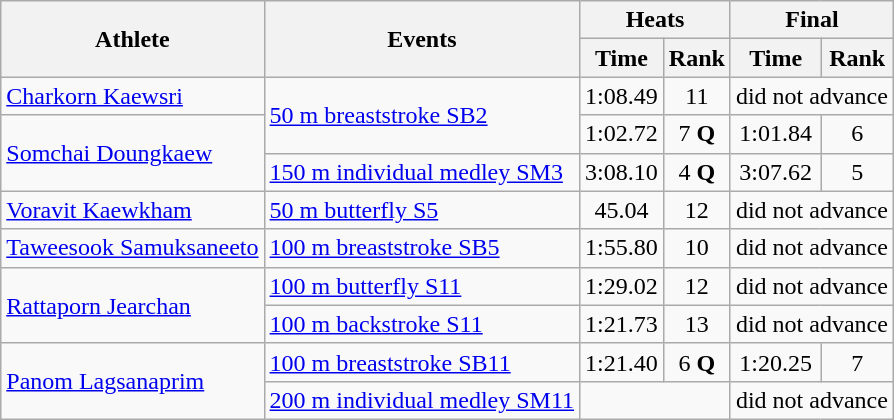<table class=wikitable>
<tr>
<th rowspan="2">Athlete</th>
<th rowspan="2">Events</th>
<th colspan="2">Heats</th>
<th colspan="2">Final</th>
</tr>
<tr>
<th>Time</th>
<th>Rank</th>
<th>Time</th>
<th>Rank</th>
</tr>
<tr align=center>
<td align=left><a href='#'>Charkorn Kaewsri</a></td>
<td align=left rowspan=2><a href='#'>50 m breaststroke SB2</a></td>
<td>1:08.49</td>
<td>11</td>
<td colspan="2">did not advance</td>
</tr>
<tr align=center>
<td align=left rowspan=2><a href='#'>Somchai Doungkaew</a></td>
<td>1:02.72</td>
<td>7 <strong>Q</strong></td>
<td>1:01.84</td>
<td>6</td>
</tr>
<tr align=center>
<td align=left><a href='#'>150 m individual medley SM3</a></td>
<td>3:08.10</td>
<td>4 <strong>Q</strong></td>
<td>3:07.62</td>
<td>5</td>
</tr>
<tr align=center>
<td align=left><a href='#'>Voravit Kaewkham</a></td>
<td align=left><a href='#'>50 m butterfly S5</a></td>
<td>45.04</td>
<td>12</td>
<td colspan=2>did not advance</td>
</tr>
<tr align=center>
<td align=left><a href='#'>Taweesook Samuksaneeto</a></td>
<td align=left><a href='#'>100 m breaststroke SB5</a></td>
<td>1:55.80</td>
<td>10</td>
<td colspan=2>did not advance</td>
</tr>
<tr align=center>
<td align=left rowspan=2><a href='#'>Rattaporn Jearchan</a></td>
<td align=left><a href='#'>100 m butterfly S11</a></td>
<td>1:29.02</td>
<td>12</td>
<td colspan=2>did not advance</td>
</tr>
<tr align=center>
<td align=left><a href='#'>100 m backstroke S11</a></td>
<td>1:21.73</td>
<td>13</td>
<td colspan=2>did not advance</td>
</tr>
<tr align=center>
<td align=left rowspan=2><a href='#'>Panom Lagsanaprim</a></td>
<td align=left><a href='#'>100 m breaststroke SB11</a></td>
<td>1:21.40</td>
<td>6 <strong>Q</strong></td>
<td>1:20.25</td>
<td>7</td>
</tr>
<tr align=center>
<td align=left><a href='#'>200 m individual medley SM11</a></td>
<td colspan=2></td>
<td colspan=2>did not advance</td>
</tr>
</table>
